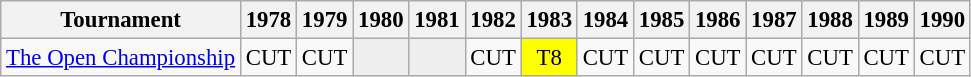<table class="wikitable" style="font-size:95%;text-align:center;">
<tr>
<th>Tournament</th>
<th>1978</th>
<th>1979</th>
<th>1980</th>
<th>1981</th>
<th>1982</th>
<th>1983</th>
<th>1984</th>
<th>1985</th>
<th>1986</th>
<th>1987</th>
<th>1988</th>
<th>1989</th>
<th>1990</th>
</tr>
<tr>
<td align=left><a href='#'>The Open Championship</a></td>
<td>CUT</td>
<td>CUT</td>
<td style="background:#eeeeee;"></td>
<td style="background:#eeeeee;"></td>
<td>CUT</td>
<td style="background:yellow;">T8</td>
<td>CUT</td>
<td>CUT</td>
<td>CUT</td>
<td>CUT</td>
<td>CUT</td>
<td>CUT</td>
<td>CUT</td>
</tr>
</table>
